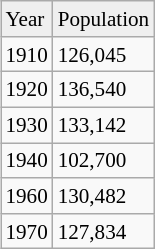<table class="wikitable" style="font-size:88%; float:right; margin-left:1em">
<tr style="background:#efefef">
<td>Year</td>
<td>Population</td>
</tr>
<tr>
<td>1910</td>
<td>126,045</td>
</tr>
<tr>
<td>1920</td>
<td>136,540</td>
</tr>
<tr>
<td>1930</td>
<td>133,142</td>
</tr>
<tr>
<td>1940</td>
<td>102,700</td>
</tr>
<tr>
<td>1960</td>
<td>130,482</td>
</tr>
<tr>
<td>1970</td>
<td>127,834</td>
</tr>
</table>
